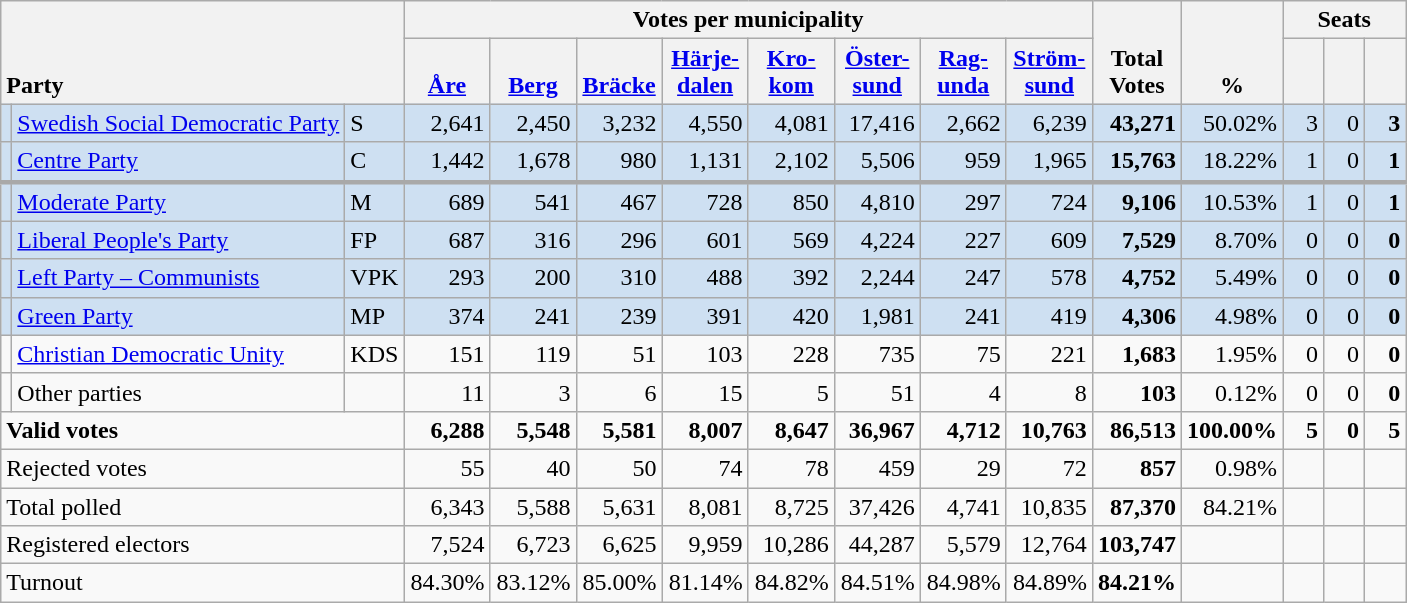<table class="wikitable" border="1" style="text-align:right;">
<tr>
<th style="text-align:left;" valign=bottom rowspan=2 colspan=3>Party</th>
<th colspan=8>Votes per municipality</th>
<th align=center valign=bottom rowspan=2 width="50">Total Votes</th>
<th align=center valign=bottom rowspan=2 width="50">%</th>
<th colspan=3>Seats</th>
</tr>
<tr>
<th align=center valign=bottom width="50"><a href='#'>Åre</a></th>
<th align=center valign=bottom width="50"><a href='#'>Berg</a></th>
<th align=center valign=bottom width="50"><a href='#'>Bräcke</a></th>
<th align=center valign=bottom width="50"><a href='#'>Härje- dalen</a></th>
<th align=center valign=bottom width="50"><a href='#'>Kro- kom</a></th>
<th align=center valign=bottom width="50"><a href='#'>Öster- sund</a></th>
<th align=center valign=bottom width="50"><a href='#'>Rag- unda</a></th>
<th align=center valign=bottom width="50"><a href='#'>Ström- sund</a></th>
<th align=center valign=bottom width="20"><small></small></th>
<th align=center valign=bottom width="20"><small><a href='#'></a></small></th>
<th align=center valign=bottom width="20"><small></small></th>
</tr>
<tr style="background:#CEE0F2;">
<td></td>
<td align=left style="white-space: nowrap;"><a href='#'>Swedish Social Democratic Party</a></td>
<td align=left>S</td>
<td>2,641</td>
<td>2,450</td>
<td>3,232</td>
<td>4,550</td>
<td>4,081</td>
<td>17,416</td>
<td>2,662</td>
<td>6,239</td>
<td><strong>43,271</strong></td>
<td>50.02%</td>
<td>3</td>
<td>0</td>
<td><strong>3</strong></td>
</tr>
<tr style="background:#CEE0F2;">
<td></td>
<td align=left><a href='#'>Centre Party</a></td>
<td align=left>C</td>
<td>1,442</td>
<td>1,678</td>
<td>980</td>
<td>1,131</td>
<td>2,102</td>
<td>5,506</td>
<td>959</td>
<td>1,965</td>
<td><strong>15,763</strong></td>
<td>18.22%</td>
<td>1</td>
<td>0</td>
<td><strong>1</strong></td>
</tr>
<tr style="background:#CEE0F2; border-top:3px solid darkgray;">
<td></td>
<td align=left><a href='#'>Moderate Party</a></td>
<td align=left>M</td>
<td>689</td>
<td>541</td>
<td>467</td>
<td>728</td>
<td>850</td>
<td>4,810</td>
<td>297</td>
<td>724</td>
<td><strong>9,106</strong></td>
<td>10.53%</td>
<td>1</td>
<td>0</td>
<td><strong>1</strong></td>
</tr>
<tr style="background:#CEE0F2;">
<td></td>
<td align=left><a href='#'>Liberal People's Party</a></td>
<td align=left>FP</td>
<td>687</td>
<td>316</td>
<td>296</td>
<td>601</td>
<td>569</td>
<td>4,224</td>
<td>227</td>
<td>609</td>
<td><strong>7,529</strong></td>
<td>8.70%</td>
<td>0</td>
<td>0</td>
<td><strong>0</strong></td>
</tr>
<tr style="background:#CEE0F2;">
<td></td>
<td align=left><a href='#'>Left Party – Communists</a></td>
<td align=left>VPK</td>
<td>293</td>
<td>200</td>
<td>310</td>
<td>488</td>
<td>392</td>
<td>2,244</td>
<td>247</td>
<td>578</td>
<td><strong>4,752</strong></td>
<td>5.49%</td>
<td>0</td>
<td>0</td>
<td><strong>0</strong></td>
</tr>
<tr style="background:#CEE0F2;">
<td></td>
<td align=left><a href='#'>Green Party</a></td>
<td align=left>MP</td>
<td>374</td>
<td>241</td>
<td>239</td>
<td>391</td>
<td>420</td>
<td>1,981</td>
<td>241</td>
<td>419</td>
<td><strong>4,306</strong></td>
<td>4.98%</td>
<td>0</td>
<td>0</td>
<td><strong>0</strong></td>
</tr>
<tr>
<td></td>
<td align=left><a href='#'>Christian Democratic Unity</a></td>
<td align=left>KDS</td>
<td>151</td>
<td>119</td>
<td>51</td>
<td>103</td>
<td>228</td>
<td>735</td>
<td>75</td>
<td>221</td>
<td><strong>1,683</strong></td>
<td>1.95%</td>
<td>0</td>
<td>0</td>
<td><strong>0</strong></td>
</tr>
<tr>
<td></td>
<td align=left>Other parties</td>
<td></td>
<td>11</td>
<td>3</td>
<td>6</td>
<td>15</td>
<td>5</td>
<td>51</td>
<td>4</td>
<td>8</td>
<td><strong>103</strong></td>
<td>0.12%</td>
<td>0</td>
<td>0</td>
<td><strong>0</strong></td>
</tr>
<tr style="font-weight:bold">
<td align=left colspan=3>Valid votes</td>
<td>6,288</td>
<td>5,548</td>
<td>5,581</td>
<td>8,007</td>
<td>8,647</td>
<td>36,967</td>
<td>4,712</td>
<td>10,763</td>
<td>86,513</td>
<td>100.00%</td>
<td>5</td>
<td>0</td>
<td>5</td>
</tr>
<tr>
<td align=left colspan=3>Rejected votes</td>
<td>55</td>
<td>40</td>
<td>50</td>
<td>74</td>
<td>78</td>
<td>459</td>
<td>29</td>
<td>72</td>
<td><strong>857</strong></td>
<td>0.98%</td>
<td></td>
<td></td>
<td></td>
</tr>
<tr>
<td align=left colspan=3>Total polled</td>
<td>6,343</td>
<td>5,588</td>
<td>5,631</td>
<td>8,081</td>
<td>8,725</td>
<td>37,426</td>
<td>4,741</td>
<td>10,835</td>
<td><strong>87,370</strong></td>
<td>84.21%</td>
<td></td>
<td></td>
<td></td>
</tr>
<tr>
<td align=left colspan=3>Registered electors</td>
<td>7,524</td>
<td>6,723</td>
<td>6,625</td>
<td>9,959</td>
<td>10,286</td>
<td>44,287</td>
<td>5,579</td>
<td>12,764</td>
<td><strong>103,747</strong></td>
<td></td>
<td></td>
<td></td>
<td></td>
</tr>
<tr>
<td align=left colspan=3>Turnout</td>
<td>84.30%</td>
<td>83.12%</td>
<td>85.00%</td>
<td>81.14%</td>
<td>84.82%</td>
<td>84.51%</td>
<td>84.98%</td>
<td>84.89%</td>
<td><strong>84.21%</strong></td>
<td></td>
<td></td>
<td></td>
<td></td>
</tr>
</table>
